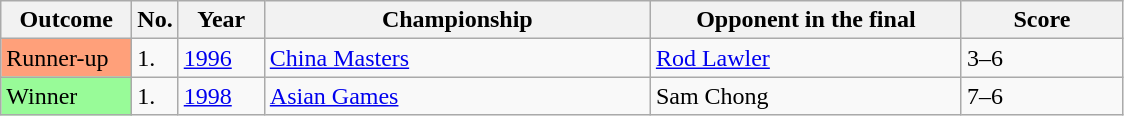<table class="sortable wikitable">
<tr>
<th width="80">Outcome</th>
<th width="20">No.</th>
<th width="50">Year</th>
<th style="width:250px;">Championship</th>
<th style="width:200px;">Opponent in the final</th>
<th style="width:100px;">Score</th>
</tr>
<tr>
<td style="background:#ffa07a;">Runner-up</td>
<td>1.</td>
<td><a href='#'>1996</a></td>
<td><a href='#'>China Masters</a></td>
<td> <a href='#'>Rod Lawler</a></td>
<td>3–6</td>
</tr>
<tr>
<td style="background:#98FB98;">Winner</td>
<td>1.</td>
<td><a href='#'>1998</a></td>
<td><a href='#'>Asian Games</a></td>
<td> Sam Chong</td>
<td>7–6</td>
</tr>
</table>
